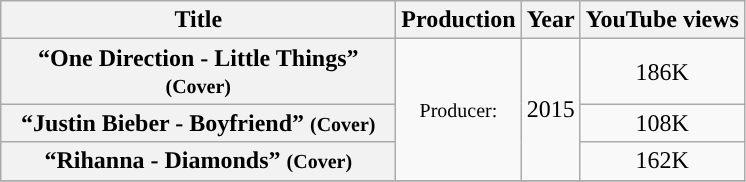<table class="wikitable plainrowheaders" style="text-align:center;">
<tr>
<th scope="col" style="width:16em;">Title</th>
<th scope="col”1”">Production</th>
<th scope="col”1”">Year</th>
<th scope="col”1”">YouTube views</th>
</tr>
<tr>
<th>“One Direction - Little Things” <small>(Cover)</small></th>
<td rowspan="3"><small>Producer:</small></td>
<td rowspan="3">2015</td>
<td>186K</td>
</tr>
<tr>
<th>“Justin Bieber - Boyfriend” <small>(Cover) </small></th>
<td>108K</td>
</tr>
<tr>
<th>“Rihanna - Diamonds” <small>(Cover) </small></th>
<td>162K</td>
</tr>
<tr>
</tr>
</table>
